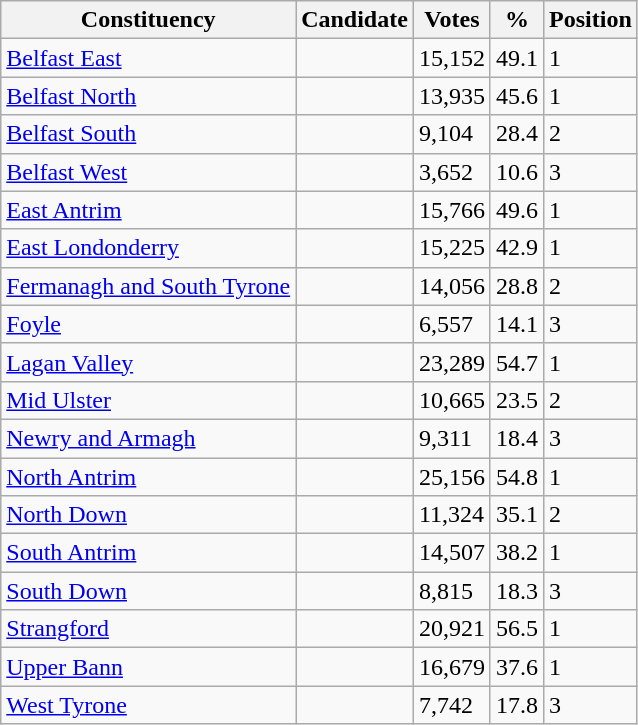<table class="wikitable sortable">
<tr>
<th>Constituency</th>
<th>Candidate</th>
<th>Votes</th>
<th>%</th>
<th>Position</th>
</tr>
<tr>
<td><a href='#'>Belfast East</a></td>
<td></td>
<td>15,152</td>
<td>49.1</td>
<td>1</td>
</tr>
<tr>
<td><a href='#'>Belfast North</a></td>
<td></td>
<td>13,935</td>
<td>45.6</td>
<td>1</td>
</tr>
<tr>
<td><a href='#'>Belfast South</a></td>
<td></td>
<td>9,104</td>
<td>28.4</td>
<td>2</td>
</tr>
<tr>
<td><a href='#'>Belfast West</a></td>
<td></td>
<td>3,652</td>
<td>10.6</td>
<td>3</td>
</tr>
<tr>
<td><a href='#'>East Antrim</a></td>
<td></td>
<td>15,766</td>
<td>49.6</td>
<td>1</td>
</tr>
<tr>
<td><a href='#'>East Londonderry</a></td>
<td></td>
<td>15,225</td>
<td>42.9</td>
<td>1</td>
</tr>
<tr>
<td><a href='#'>Fermanagh and South Tyrone</a></td>
<td></td>
<td>14,056</td>
<td>28.8</td>
<td>2</td>
</tr>
<tr>
<td><a href='#'>Foyle</a></td>
<td></td>
<td>6,557</td>
<td>14.1</td>
<td>3</td>
</tr>
<tr>
<td><a href='#'>Lagan Valley</a></td>
<td></td>
<td>23,289</td>
<td>54.7</td>
<td>1</td>
</tr>
<tr>
<td><a href='#'>Mid Ulster</a></td>
<td></td>
<td>10,665</td>
<td>23.5</td>
<td>2</td>
</tr>
<tr>
<td><a href='#'>Newry and Armagh</a></td>
<td></td>
<td>9,311</td>
<td>18.4</td>
<td>3</td>
</tr>
<tr>
<td><a href='#'>North Antrim</a></td>
<td></td>
<td>25,156</td>
<td>54.8</td>
<td>1</td>
</tr>
<tr>
<td><a href='#'>North Down</a></td>
<td></td>
<td>11,324</td>
<td>35.1</td>
<td>2</td>
</tr>
<tr>
<td><a href='#'>South Antrim</a></td>
<td></td>
<td>14,507</td>
<td>38.2</td>
<td>1</td>
</tr>
<tr>
<td><a href='#'>South Down</a></td>
<td></td>
<td>8,815</td>
<td>18.3</td>
<td>3</td>
</tr>
<tr>
<td><a href='#'>Strangford</a></td>
<td></td>
<td>20,921</td>
<td>56.5</td>
<td>1</td>
</tr>
<tr>
<td><a href='#'>Upper Bann</a></td>
<td></td>
<td>16,679</td>
<td>37.6</td>
<td>1</td>
</tr>
<tr>
<td><a href='#'>West Tyrone</a></td>
<td></td>
<td>7,742</td>
<td>17.8</td>
<td>3</td>
</tr>
</table>
